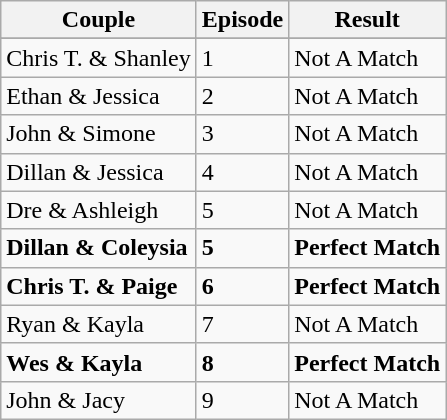<table class="wikitable">
<tr valign="bottom">
<th>Couple</th>
<th>Episode</th>
<th>Result</th>
</tr>
<tr valign="top">
</tr>
<tr>
<td>Chris T. & Shanley</td>
<td>1</td>
<td>Not A Match</td>
</tr>
<tr>
<td>Ethan & Jessica</td>
<td>2</td>
<td>Not A Match</td>
</tr>
<tr>
<td>John & Simone</td>
<td>3</td>
<td>Not A Match</td>
</tr>
<tr>
<td>Dillan & Jessica</td>
<td>4</td>
<td>Not A Match</td>
</tr>
<tr>
<td>Dre & Ashleigh</td>
<td>5</td>
<td>Not A Match</td>
</tr>
<tr>
<td><strong>Dillan & Coleysia</strong></td>
<td><strong>5</strong></td>
<td><strong>Perfect Match</strong></td>
</tr>
<tr>
<td><strong>Chris T. & Paige</strong></td>
<td><strong>6</strong></td>
<td><strong>Perfect Match</strong></td>
</tr>
<tr>
<td>Ryan & Kayla</td>
<td>7</td>
<td>Not A Match</td>
</tr>
<tr>
<td><strong>Wes & Kayla</strong></td>
<td><strong>8</strong></td>
<td><strong>Perfect Match</strong></td>
</tr>
<tr>
<td>John & Jacy</td>
<td>9</td>
<td>Not A Match</td>
</tr>
</table>
